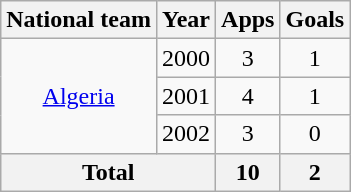<table class="wikitable" style="text-align: center;">
<tr>
<th>National team</th>
<th>Year</th>
<th>Apps</th>
<th>Goals</th>
</tr>
<tr>
<td rowspan="3"><a href='#'>Algeria</a></td>
<td>2000</td>
<td>3</td>
<td>1</td>
</tr>
<tr>
<td>2001</td>
<td>4</td>
<td>1</td>
</tr>
<tr>
<td>2002</td>
<td>3</td>
<td>0</td>
</tr>
<tr>
<th colspan="2">Total</th>
<th>10</th>
<th>2</th>
</tr>
</table>
